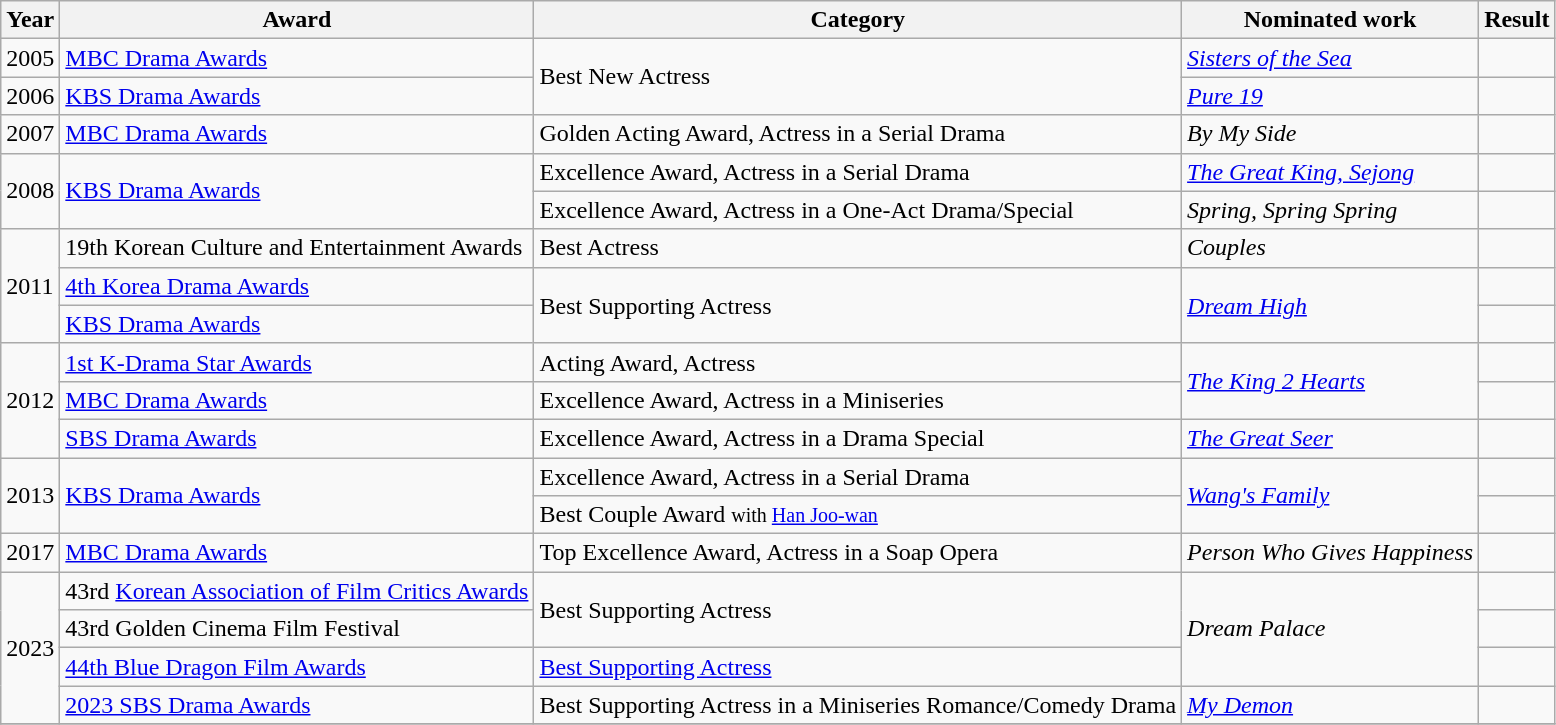<table class="wikitable">
<tr>
<th>Year</th>
<th>Award</th>
<th>Category</th>
<th>Nominated work</th>
<th>Result</th>
</tr>
<tr>
<td>2005</td>
<td><a href='#'>MBC Drama Awards</a></td>
<td rowspan=2>Best New Actress</td>
<td><em><a href='#'>Sisters of the Sea</a></em></td>
<td></td>
</tr>
<tr>
<td>2006</td>
<td><a href='#'>KBS Drama Awards</a></td>
<td><em><a href='#'>Pure 19</a></em></td>
<td></td>
</tr>
<tr>
<td>2007</td>
<td><a href='#'>MBC Drama Awards</a></td>
<td>Golden Acting Award, Actress in a Serial Drama</td>
<td><em>By My Side</em></td>
<td></td>
</tr>
<tr>
<td rowspan=2>2008</td>
<td rowspan=2><a href='#'>KBS Drama Awards</a></td>
<td>Excellence Award, Actress in a Serial Drama</td>
<td><em><a href='#'>The Great King, Sejong</a></em></td>
<td></td>
</tr>
<tr>
<td>Excellence Award, Actress in a One-Act Drama/Special</td>
<td><em>Spring, Spring Spring</em></td>
<td></td>
</tr>
<tr>
<td rowspan=3>2011</td>
<td>19th Korean Culture and Entertainment Awards</td>
<td>Best Actress</td>
<td><em>Couples</em></td>
<td></td>
</tr>
<tr>
<td><a href='#'>4th Korea Drama Awards</a></td>
<td rowspan="2">Best Supporting Actress</td>
<td rowspan=2><em><a href='#'>Dream High</a></em></td>
<td></td>
</tr>
<tr>
<td><a href='#'>KBS Drama Awards</a></td>
<td></td>
</tr>
<tr>
<td rowspan=3>2012</td>
<td><a href='#'>1st K-Drama Star Awards</a></td>
<td>Acting Award, Actress</td>
<td rowspan=2><em><a href='#'>The King 2 Hearts</a></em></td>
<td></td>
</tr>
<tr>
<td><a href='#'>MBC Drama Awards</a></td>
<td>Excellence Award, Actress in a Miniseries</td>
<td></td>
</tr>
<tr>
<td><a href='#'>SBS Drama Awards</a></td>
<td>Excellence Award, Actress in a Drama Special</td>
<td><em><a href='#'>The Great Seer</a></em></td>
<td></td>
</tr>
<tr>
<td rowspan=2>2013</td>
<td rowspan=2><a href='#'>KBS Drama Awards</a></td>
<td>Excellence Award, Actress in a Serial Drama</td>
<td rowspan=2><em><a href='#'>Wang's Family</a></em></td>
<td></td>
</tr>
<tr>
<td>Best Couple Award <small>with <a href='#'>Han Joo-wan</a></small></td>
<td></td>
</tr>
<tr>
<td>2017</td>
<td><a href='#'>MBC Drama Awards</a></td>
<td>Top Excellence Award, Actress in a Soap Opera</td>
<td><em>Person Who Gives Happiness</em></td>
<td></td>
</tr>
<tr>
<td rowspan=4>2023</td>
<td>43rd <a href='#'>Korean Association of Film Critics Awards</a></td>
<td rowspan=2>Best Supporting Actress</td>
<td rowspan=3><em>Dream Palace</em></td>
<td></td>
</tr>
<tr>
<td>43rd Golden Cinema Film Festival</td>
<td></td>
</tr>
<tr>
<td><a href='#'>44th Blue Dragon Film Awards</a></td>
<td><a href='#'>Best Supporting Actress</a></td>
<td></td>
</tr>
<tr>
<td><a href='#'>2023 SBS Drama Awards</a></td>
<td>Best Supporting Actress in a Miniseries Romance/Comedy Drama</td>
<td><em><a href='#'>My Demon</a></em></td>
<td></td>
</tr>
<tr>
</tr>
</table>
